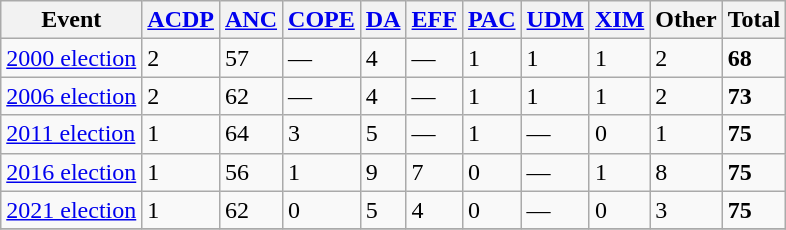<table class="wikitable">
<tr>
<th>Event</th>
<th><a href='#'>ACDP</a></th>
<th><a href='#'>ANC</a></th>
<th><a href='#'>COPE</a></th>
<th><a href='#'>DA</a></th>
<th><a href='#'>EFF</a></th>
<th><a href='#'>PAC</a></th>
<th><a href='#'>UDM</a></th>
<th><a href='#'>XIM</a></th>
<th>Other</th>
<th>Total</th>
</tr>
<tr>
<td><a href='#'>2000 election</a></td>
<td>2</td>
<td>57</td>
<td>—</td>
<td>4</td>
<td>—</td>
<td>1</td>
<td>1</td>
<td>1</td>
<td>2</td>
<td><strong>68</strong></td>
</tr>
<tr>
<td><a href='#'>2006 election</a></td>
<td>2</td>
<td>62</td>
<td>—</td>
<td>4</td>
<td>—</td>
<td>1</td>
<td>1</td>
<td>1</td>
<td>2</td>
<td><strong>73</strong></td>
</tr>
<tr>
<td><a href='#'>2011 election</a></td>
<td>1</td>
<td>64</td>
<td>3</td>
<td>5</td>
<td>—</td>
<td>1</td>
<td>—</td>
<td>0</td>
<td>1</td>
<td><strong>75</strong></td>
</tr>
<tr>
<td><a href='#'>2016 election</a></td>
<td>1</td>
<td>56</td>
<td>1</td>
<td>9</td>
<td>7</td>
<td>0</td>
<td>—</td>
<td>1</td>
<td>8</td>
<td><strong>75</strong></td>
</tr>
<tr>
<td><a href='#'>2021 election</a></td>
<td>1</td>
<td>62</td>
<td>0</td>
<td>5</td>
<td>4</td>
<td>0</td>
<td>—</td>
<td>0</td>
<td>3</td>
<td><strong>75</strong></td>
</tr>
<tr>
</tr>
</table>
